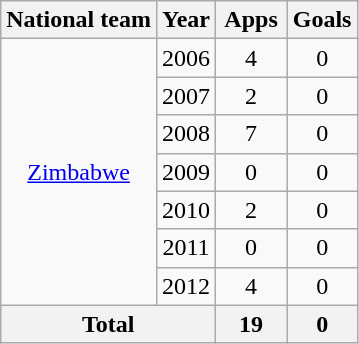<table class="wikitable" style="text-align:center">
<tr>
<th>National team</th>
<th>Year</th>
<th width="40">Apps</th>
<th width="40">Goals</th>
</tr>
<tr>
<td rowspan="7"><a href='#'>Zimbabwe</a></td>
<td>2006</td>
<td>4</td>
<td>0</td>
</tr>
<tr>
<td>2007</td>
<td>2</td>
<td>0</td>
</tr>
<tr>
<td>2008</td>
<td>7</td>
<td>0</td>
</tr>
<tr>
<td>2009</td>
<td>0</td>
<td>0</td>
</tr>
<tr>
<td>2010</td>
<td>2</td>
<td>0</td>
</tr>
<tr>
<td>2011</td>
<td>0</td>
<td>0</td>
</tr>
<tr>
<td>2012</td>
<td>4</td>
<td>0</td>
</tr>
<tr>
<th colspan="2">Total</th>
<th>19</th>
<th>0</th>
</tr>
</table>
